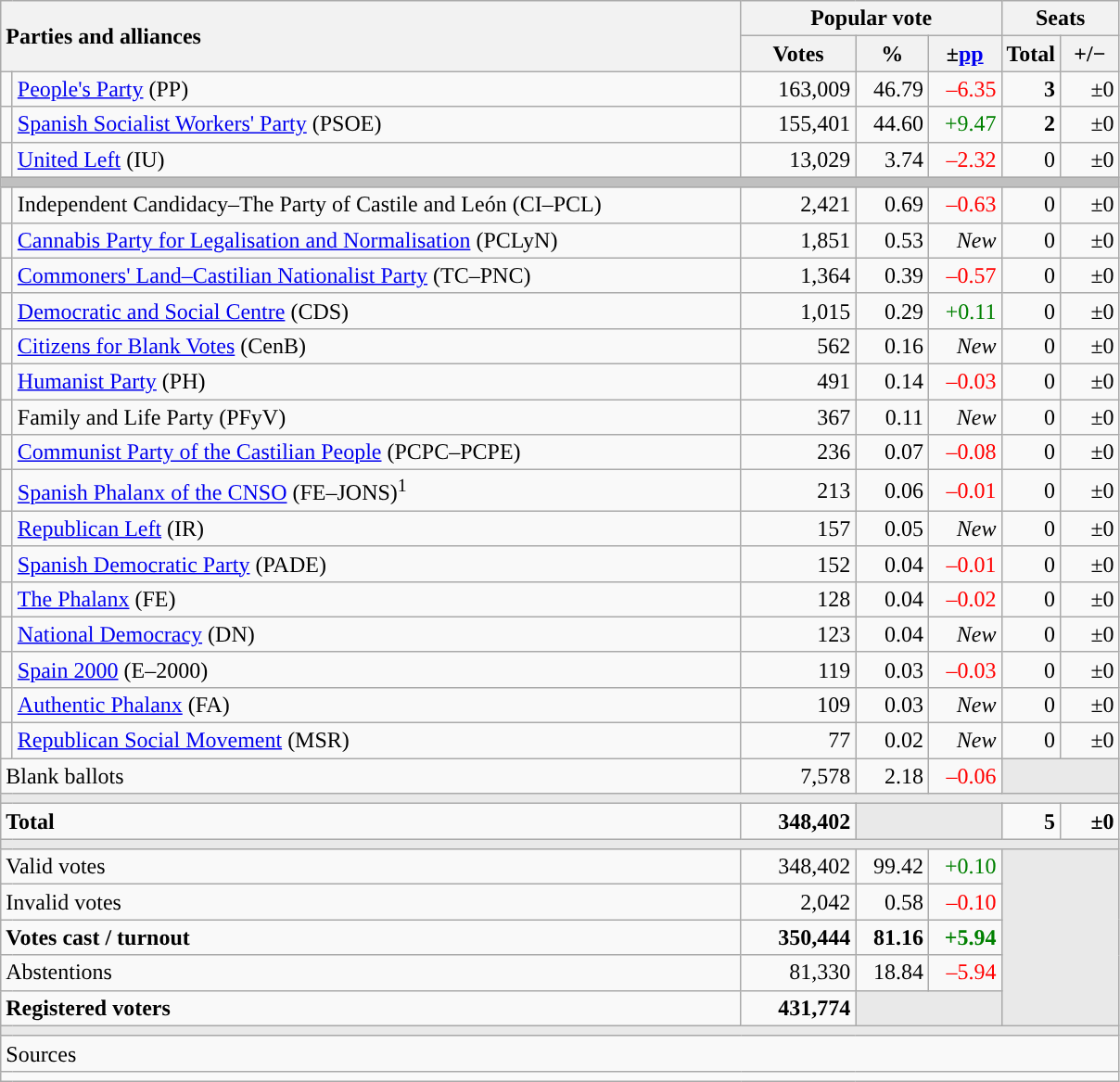<table class="wikitable" style="text-align:right;">
<tr>
<th style="text-align:left;" rowspan="2" colspan="2" width="525">Parties and alliances</th>
<th colspan="3">Popular vote</th>
<th colspan="2">Seats</th>
</tr>
<tr>
<th width="75">Votes</th>
<th width="45">%</th>
<th width="45">±<a href='#'>pp</a></th>
<th width="35">Total</th>
<th width="35">+/−</th>
</tr>
<tr>
<td width="1" style="color:inherit;background:"></td>
<td align="left"><a href='#'>People's Party</a> (PP)</td>
<td>163,009</td>
<td>46.79</td>
<td style="color:red;">–6.35</td>
<td><strong>3</strong></td>
<td>±0</td>
</tr>
<tr>
<td style="color:inherit;background:"></td>
<td align="left"><a href='#'>Spanish Socialist Workers' Party</a> (PSOE)</td>
<td>155,401</td>
<td>44.60</td>
<td style="color:green;">+9.47</td>
<td><strong>2</strong></td>
<td>±0</td>
</tr>
<tr>
<td style="color:inherit;background:"></td>
<td align="left"><a href='#'>United Left</a> (IU)</td>
<td>13,029</td>
<td>3.74</td>
<td style="color:red;">–2.32</td>
<td>0</td>
<td>±0</td>
</tr>
<tr>
<td colspan="7" bgcolor="#C0C0C0"></td>
</tr>
<tr>
<td style="color:inherit;background:"></td>
<td align="left">Independent Candidacy–The Party of Castile and León (CI–PCL)</td>
<td>2,421</td>
<td>0.69</td>
<td style="color:red;">–0.63</td>
<td>0</td>
<td>±0</td>
</tr>
<tr>
<td style="color:inherit;background:"></td>
<td align="left"><a href='#'>Cannabis Party for Legalisation and Normalisation</a> (PCLyN)</td>
<td>1,851</td>
<td>0.53</td>
<td><em>New</em></td>
<td>0</td>
<td>±0</td>
</tr>
<tr>
<td style="color:inherit;background:"></td>
<td align="left"><a href='#'>Commoners' Land–Castilian Nationalist Party</a> (TC–PNC)</td>
<td>1,364</td>
<td>0.39</td>
<td style="color:red;">–0.57</td>
<td>0</td>
<td>±0</td>
</tr>
<tr>
<td style="color:inherit;background:"></td>
<td align="left"><a href='#'>Democratic and Social Centre</a> (CDS)</td>
<td>1,015</td>
<td>0.29</td>
<td style="color:green;">+0.11</td>
<td>0</td>
<td>±0</td>
</tr>
<tr>
<td style="color:inherit;background:"></td>
<td align="left"><a href='#'>Citizens for Blank Votes</a> (CenB)</td>
<td>562</td>
<td>0.16</td>
<td><em>New</em></td>
<td>0</td>
<td>±0</td>
</tr>
<tr>
<td style="color:inherit;background:"></td>
<td align="left"><a href='#'>Humanist Party</a> (PH)</td>
<td>491</td>
<td>0.14</td>
<td style="color:red;">–0.03</td>
<td>0</td>
<td>±0</td>
</tr>
<tr>
<td style="color:inherit;background:"></td>
<td align="left">Family and Life Party (PFyV)</td>
<td>367</td>
<td>0.11</td>
<td><em>New</em></td>
<td>0</td>
<td>±0</td>
</tr>
<tr>
<td style="color:inherit;background:"></td>
<td align="left"><a href='#'>Communist Party of the Castilian People</a> (PCPC–PCPE)</td>
<td>236</td>
<td>0.07</td>
<td style="color:red;">–0.08</td>
<td>0</td>
<td>±0</td>
</tr>
<tr>
<td style="color:inherit;background:"></td>
<td align="left"><a href='#'>Spanish Phalanx of the CNSO</a> (FE–JONS)<sup>1</sup></td>
<td>213</td>
<td>0.06</td>
<td style="color:red;">–0.01</td>
<td>0</td>
<td>±0</td>
</tr>
<tr>
<td style="color:inherit;background:"></td>
<td align="left"><a href='#'>Republican Left</a> (IR)</td>
<td>157</td>
<td>0.05</td>
<td><em>New</em></td>
<td>0</td>
<td>±0</td>
</tr>
<tr>
<td style="color:inherit;background:"></td>
<td align="left"><a href='#'>Spanish Democratic Party</a> (PADE)</td>
<td>152</td>
<td>0.04</td>
<td style="color:red;">–0.01</td>
<td>0</td>
<td>±0</td>
</tr>
<tr>
<td style="color:inherit;background:"></td>
<td align="left"><a href='#'>The Phalanx</a> (FE)</td>
<td>128</td>
<td>0.04</td>
<td style="color:red;">–0.02</td>
<td>0</td>
<td>±0</td>
</tr>
<tr>
<td style="color:inherit;background:"></td>
<td align="left"><a href='#'>National Democracy</a> (DN)</td>
<td>123</td>
<td>0.04</td>
<td><em>New</em></td>
<td>0</td>
<td>±0</td>
</tr>
<tr>
<td style="color:inherit;background:"></td>
<td align="left"><a href='#'>Spain 2000</a> (E–2000)</td>
<td>119</td>
<td>0.03</td>
<td style="color:red;">–0.03</td>
<td>0</td>
<td>±0</td>
</tr>
<tr>
<td style="color:inherit;background:"></td>
<td align="left"><a href='#'>Authentic Phalanx</a> (FA)</td>
<td>109</td>
<td>0.03</td>
<td><em>New</em></td>
<td>0</td>
<td>±0</td>
</tr>
<tr>
<td style="color:inherit;background:"></td>
<td align="left"><a href='#'>Republican Social Movement</a> (MSR)</td>
<td>77</td>
<td>0.02</td>
<td><em>New</em></td>
<td>0</td>
<td>±0</td>
</tr>
<tr>
<td align="left" colspan="2">Blank ballots</td>
<td>7,578</td>
<td>2.18</td>
<td style="color:red;">–0.06</td>
<td bgcolor="#E9E9E9" colspan="2"></td>
</tr>
<tr>
<td colspan="7" bgcolor="#E9E9E9"></td>
</tr>
<tr style="font-weight:bold;">
<td align="left" colspan="2">Total</td>
<td>348,402</td>
<td bgcolor="#E9E9E9" colspan="2"></td>
<td>5</td>
<td>±0</td>
</tr>
<tr>
<td colspan="7" bgcolor="#E9E9E9"></td>
</tr>
<tr>
<td align="left" colspan="2">Valid votes</td>
<td>348,402</td>
<td>99.42</td>
<td style="color:green;">+0.10</td>
<td bgcolor="#E9E9E9" colspan="2" rowspan="5"></td>
</tr>
<tr>
<td align="left" colspan="2">Invalid votes</td>
<td>2,042</td>
<td>0.58</td>
<td style="color:red;">–0.10</td>
</tr>
<tr style="font-weight:bold;">
<td align="left" colspan="2">Votes cast / turnout</td>
<td>350,444</td>
<td>81.16</td>
<td style="color:green;">+5.94</td>
</tr>
<tr>
<td align="left" colspan="2">Abstentions</td>
<td>81,330</td>
<td>18.84</td>
<td style="color:red;">–5.94</td>
</tr>
<tr style="font-weight:bold;">
<td align="left" colspan="2">Registered voters</td>
<td>431,774</td>
<td bgcolor="#E9E9E9" colspan="2"></td>
</tr>
<tr>
<td colspan="7" bgcolor="#E9E9E9"></td>
</tr>
<tr>
<td align="left" colspan="7">Sources</td>
</tr>
<tr>
<td colspan="7" style="text-align:left; max-width:790px;"></td>
</tr>
</table>
